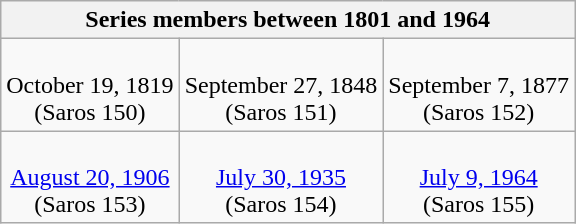<table class="wikitable mw-collapsible mw-collapsed">
<tr>
<th colspan=3>Series members between 1801 and 1964</th>
</tr>
<tr style="text-align:center;">
<td><br>October 19, 1819<br>(Saros 150)</td>
<td><br>September 27, 1848<br>(Saros 151)</td>
<td><br>September 7, 1877<br>(Saros 152)</td>
</tr>
<tr style="text-align:center;">
<td><br><a href='#'>August 20, 1906</a><br>(Saros 153)</td>
<td><br><a href='#'>July 30, 1935</a><br>(Saros 154)</td>
<td><br><a href='#'>July 9, 1964</a><br>(Saros 155)</td>
</tr>
</table>
